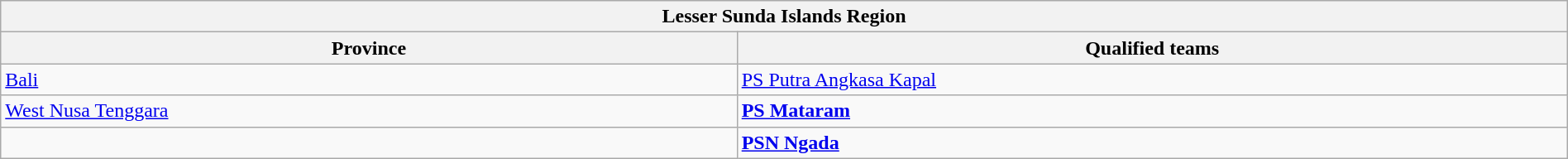<table class="wikitable sortable" style="width:100%;">
<tr>
<th colspan="2"><strong>Lesser Sunda Islands Region</strong></th>
</tr>
<tr>
<th style="width:47%;">Province</th>
<th style="width:53%;">Qualified teams</th>
</tr>
<tr>
<td> <a href='#'>Bali</a></td>
<td><a href='#'>PS Putra Angkasa Kapal</a></td>
</tr>
<tr>
<td> <a href='#'>West Nusa Tenggara</a></td>
<td><strong><a href='#'>PS Mataram</a></strong></td>
</tr>
<tr>
<td> </td>
<td><strong><a href='#'>PSN Ngada</a></strong></td>
</tr>
</table>
